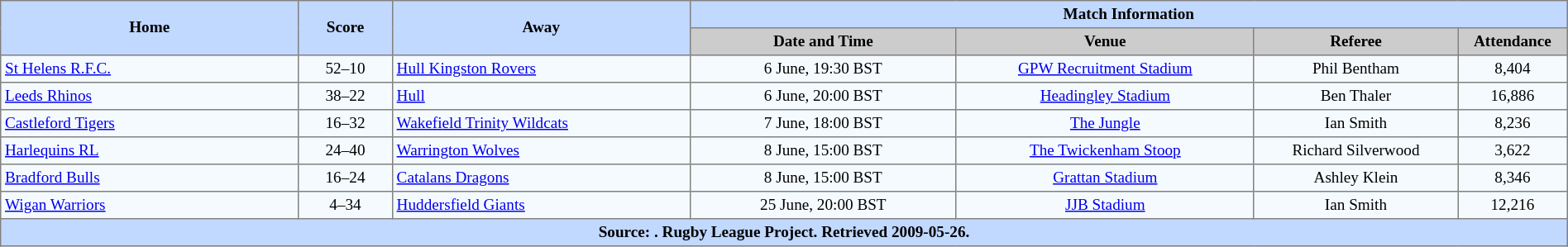<table border="1" cellpadding="3" cellspacing="0" style="border-collapse:collapse; font-size:80%; text-align:center; width:100%;">
<tr style="background:#c1d8ff;">
<th rowspan="2" style="width:19%;">Home</th>
<th rowspan="2" style="width:6%;">Score</th>
<th rowspan="2" style="width:19%;">Away</th>
<th colspan=6>Match Information</th>
</tr>
<tr style="background:#ccc;">
<th width=17%>Date and Time</th>
<th width=19%>Venue</th>
<th width=13%>Referee</th>
<th width=7%>Attendance</th>
</tr>
<tr style="background:#f5faff;">
<td align=left> <a href='#'>St Helens R.F.C.</a></td>
<td>52–10</td>
<td align=left> <a href='#'>Hull Kingston Rovers</a></td>
<td>6 June, 19:30 BST</td>
<td><a href='#'>GPW Recruitment Stadium</a></td>
<td>Phil Bentham</td>
<td>8,404</td>
</tr>
<tr style="background:#f5faff;">
<td align=left> <a href='#'>Leeds Rhinos</a></td>
<td>38–22</td>
<td align=left> <a href='#'>Hull</a></td>
<td>6 June, 20:00 BST</td>
<td><a href='#'>Headingley Stadium</a></td>
<td>Ben Thaler</td>
<td>16,886</td>
</tr>
<tr style="background:#f5faff;">
<td align=left> <a href='#'>Castleford Tigers</a></td>
<td>16–32</td>
<td align=left> <a href='#'>Wakefield Trinity Wildcats</a></td>
<td>7 June, 18:00 BST</td>
<td><a href='#'>The Jungle</a></td>
<td>Ian Smith</td>
<td>8,236</td>
</tr>
<tr style="background:#f5faff;">
<td align=left> <a href='#'>Harlequins RL</a></td>
<td>24–40</td>
<td align=left> <a href='#'>Warrington Wolves</a></td>
<td>8 June, 15:00 BST</td>
<td><a href='#'>The Twickenham Stoop</a></td>
<td>Richard Silverwood</td>
<td>3,622</td>
</tr>
<tr style="background:#f5faff;">
<td align=left> <a href='#'>Bradford Bulls</a></td>
<td>16–24</td>
<td align=left> <a href='#'>Catalans Dragons</a></td>
<td>8 June, 15:00 BST</td>
<td><a href='#'>Grattan Stadium</a></td>
<td>Ashley Klein</td>
<td>8,346</td>
</tr>
<tr style="background:#f5faff;">
<td align=left> <a href='#'>Wigan Warriors</a></td>
<td>4–34</td>
<td align=left> <a href='#'>Huddersfield Giants</a></td>
<td>25 June, 20:00 BST</td>
<td><a href='#'>JJB Stadium</a></td>
<td>Ian Smith</td>
<td>12,216</td>
</tr>
<tr style="background:#c1d8ff;">
<th colspan=10>Source: . Rugby League Project. Retrieved 2009-05-26.</th>
</tr>
</table>
